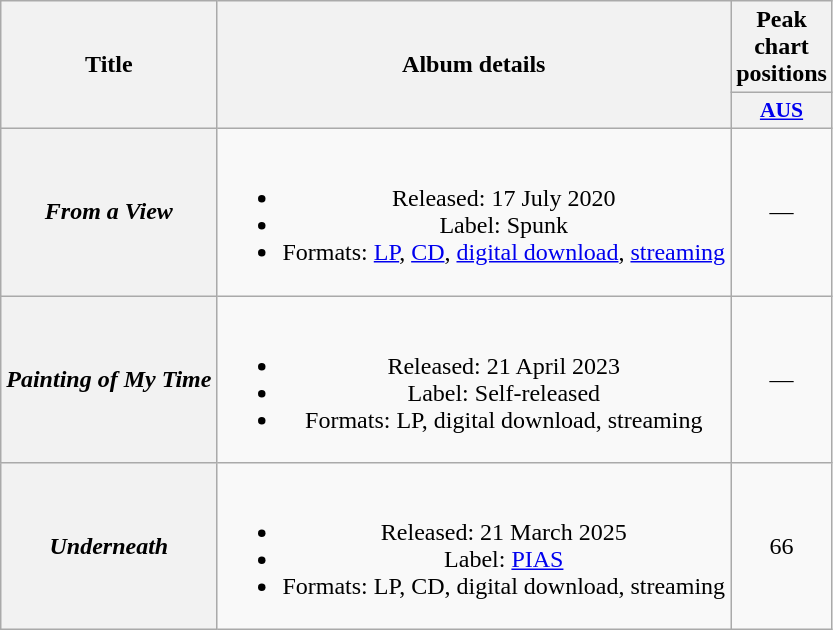<table class="wikitable plainrowheaders" style="text-align:center;" border="1">
<tr>
<th scope="col" rowspan="2">Title</th>
<th scope="col" rowspan="2">Album details</th>
<th scope="col" colspan="1">Peak chart positions</th>
</tr>
<tr>
<th scope="col" style="width:3em;font-size:90%"><a href='#'>AUS</a><br></th>
</tr>
<tr>
<th scope="row"><em>From a View</em></th>
<td><br><ul><li>Released: 17 July 2020</li><li>Label: Spunk</li><li>Formats: <a href='#'>LP</a>, <a href='#'>CD</a>, <a href='#'>digital download</a>, <a href='#'>streaming</a></li></ul></td>
<td>—</td>
</tr>
<tr>
<th scope="row"><em>Painting of My Time</em></th>
<td><br><ul><li>Released: 21 April 2023</li><li>Label: Self-released</li><li>Formats: LP, digital download, streaming</li></ul></td>
<td>—</td>
</tr>
<tr>
<th scope="row"><em>Underneath</em></th>
<td><br><ul><li>Released: 21 March 2025</li><li>Label: <a href='#'>PIAS</a></li><li>Formats: LP, CD, digital download, streaming</li></ul></td>
<td>66</td>
</tr>
</table>
